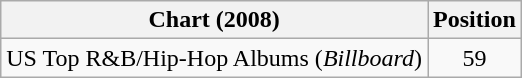<table class="wikitable plainrowheaders">
<tr>
<th>Chart (2008)</th>
<th>Position</th>
</tr>
<tr>
<td>US Top R&B/Hip-Hop Albums (<em>Billboard</em>)</td>
<td style="text-align:center">59</td>
</tr>
</table>
